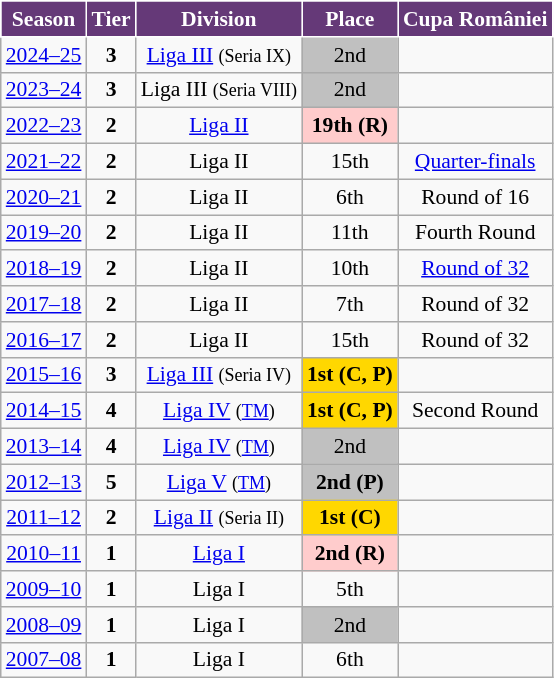<table class="wikitable" style="text-align:center; font-size:90%">
<tr>
<th style="background:#653978;color:#ffffff;border:1px solid #ffffff;">Season</th>
<th style="background:#653978;color:#ffffff;border:1px solid #ffffff;">Tier</th>
<th style="background:#653978;color:#ffffff;border:1px solid #ffffff;">Division</th>
<th style="background:#653978;color:#ffffff;border:1px solid #ffffff;">Place</th>
<th style="background:#653978;color:#ffffff;border:1px solid #ffffff;">Cupa României</th>
</tr>
<tr>
<td><a href='#'>2024–25</a></td>
<td><strong>3</strong></td>
<td><a href='#'>Liga III</a> <small>(Seria IX)</small></td>
<td align=center bgcolor=silver>2nd</td>
<td></td>
</tr>
<tr>
<td><a href='#'>2023–24</a></td>
<td><strong>3</strong></td>
<td>Liga III <small>(Seria VIII)</small></td>
<td align=center bgcolor=silver>2nd</td>
<td></td>
</tr>
<tr>
<td><a href='#'>2022–23</a></td>
<td><strong>2</strong></td>
<td><a href='#'>Liga II</a></td>
<td align=center bgcolor=#FFCCCC><strong>19th (R)</strong></td>
<td></td>
</tr>
<tr>
<td><a href='#'>2021–22</a></td>
<td><strong>2</strong></td>
<td>Liga II</td>
<td>15th</td>
<td><a href='#'>Quarter-finals</a></td>
</tr>
<tr>
<td><a href='#'>2020–21</a></td>
<td><strong>2</strong></td>
<td>Liga II</td>
<td>6th</td>
<td>Round of 16</td>
</tr>
<tr>
<td><a href='#'>2019–20</a></td>
<td><strong>2</strong></td>
<td>Liga II</td>
<td>11th</td>
<td>Fourth Round</td>
</tr>
<tr>
<td><a href='#'>2018–19</a></td>
<td><strong>2</strong></td>
<td>Liga II</td>
<td>10th</td>
<td><a href='#'>Round of 32</a></td>
</tr>
<tr>
<td><a href='#'>2017–18</a></td>
<td><strong>2</strong></td>
<td>Liga II</td>
<td>7th</td>
<td>Round of 32</td>
</tr>
<tr>
<td><a href='#'>2016–17</a></td>
<td><strong>2</strong></td>
<td>Liga II</td>
<td>15th</td>
<td>Round of 32</td>
</tr>
<tr>
<td><a href='#'>2015–16</a></td>
<td><strong>3</strong></td>
<td><a href='#'>Liga III</a> <small>(Seria IV)</small></td>
<td align=center bgcolor=gold><strong>1st</strong> <strong>(C, P)</strong></td>
<td></td>
</tr>
<tr>
<td><a href='#'>2014–15</a></td>
<td><strong>4</strong></td>
<td><a href='#'>Liga IV</a> <small>(<a href='#'>TM</a>)</small></td>
<td align=center bgcolor=gold><strong>1st</strong> <strong>(C, P)</strong></td>
<td>Second Round</td>
</tr>
<tr>
<td><a href='#'>2013–14</a></td>
<td><strong>4</strong></td>
<td><a href='#'>Liga IV</a> <small>(<a href='#'>TM</a>)</small></td>
<td align=center bgcolor=silver>2nd</td>
<td></td>
</tr>
<tr>
<td><a href='#'>2012–13</a></td>
<td><strong>5</strong></td>
<td><a href='#'>Liga V</a> <small>(<a href='#'>TM</a>)</small></td>
<td align=center bgcolor=silver><strong>2nd</strong> <strong>(P)</strong></td>
<td></td>
</tr>
<tr>
<td><a href='#'>2011–12</a></td>
<td><strong>2</strong></td>
<td><a href='#'>Liga II</a> <small>(Seria II)</small></td>
<td align=center bgcolor=gold><strong>1st (C)</strong></td>
<td></td>
</tr>
<tr>
<td><a href='#'>2010–11</a></td>
<td><strong>1</strong></td>
<td><a href='#'>Liga I</a></td>
<td align=center bgcolor=#FFCCCC><strong>2nd (R)</strong></td>
<td></td>
</tr>
<tr>
<td><a href='#'>2009–10</a></td>
<td><strong>1</strong></td>
<td>Liga I</td>
<td>5th</td>
<td></td>
</tr>
<tr>
<td><a href='#'>2008–09</a></td>
<td><strong>1</strong></td>
<td>Liga I</td>
<td align=center bgcolor=silver>2nd</td>
<td></td>
</tr>
<tr>
<td><a href='#'>2007–08</a></td>
<td><strong>1</strong></td>
<td>Liga I</td>
<td>6th</td>
<td></td>
</tr>
</table>
